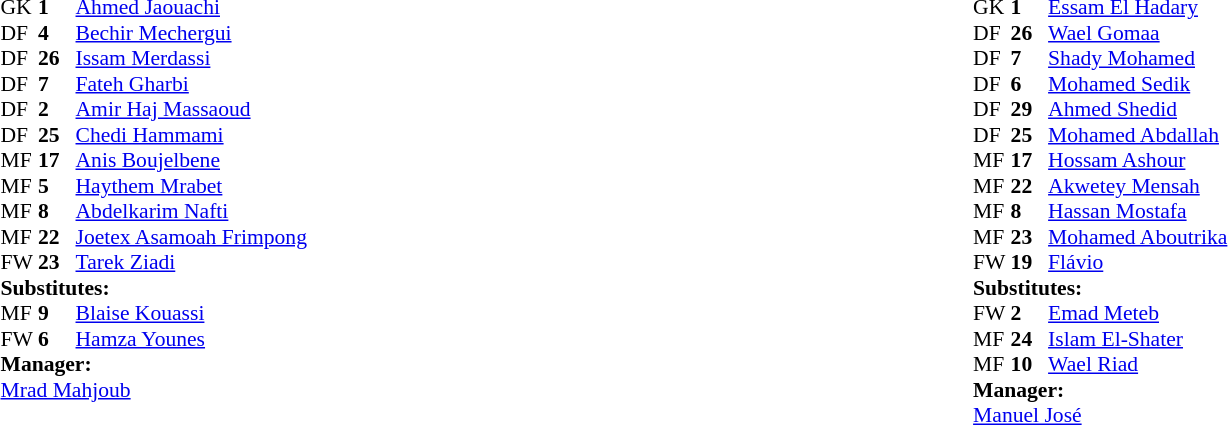<table width=100%>
<tr>
<td valign="top" width="50%"><br><table style="font-size:90%" cellspacing="0" cellpadding="0" align=center>
<tr>
<th width=25></th>
<th width=25></th>
</tr>
<tr>
<td>GK</td>
<td><strong>1</strong></td>
<td> <a href='#'>Ahmed Jaouachi</a></td>
<td></td>
<td></td>
</tr>
<tr>
<td>DF</td>
<td><strong>4</strong></td>
<td> <a href='#'>Bechir Mechergui</a></td>
</tr>
<tr>
<td>DF</td>
<td><strong>26</strong></td>
<td> <a href='#'>Issam Merdassi</a></td>
</tr>
<tr>
<td>DF</td>
<td><strong>7</strong></td>
<td> <a href='#'>Fateh Gharbi</a></td>
<td></td>
</tr>
<tr>
<td>DF</td>
<td><strong>2</strong></td>
<td> <a href='#'>Amir Haj Massaoud</a></td>
</tr>
<tr>
<td>DF</td>
<td><strong>25</strong></td>
<td> <a href='#'>Chedi Hammami</a></td>
<td></td>
<td></td>
</tr>
<tr>
<td>MF</td>
<td><strong>17</strong></td>
<td> <a href='#'>Anis Boujelbene</a></td>
<td></td>
</tr>
<tr>
<td>MF</td>
<td><strong>5</strong></td>
<td> <a href='#'>Haythem Mrabet</a></td>
</tr>
<tr>
<td>MF</td>
<td><strong>8</strong></td>
<td> <a href='#'>Abdelkarim Nafti</a></td>
<td></td>
</tr>
<tr>
<td>MF</td>
<td><strong>22</strong></td>
<td> <a href='#'>Joetex Asamoah Frimpong</a></td>
</tr>
<tr>
<td>FW</td>
<td><strong>23</strong></td>
<td> <a href='#'>Tarek Ziadi</a></td>
<td></td>
<td></td>
</tr>
<tr>
<td colspan=3><strong>Substitutes:</strong></td>
</tr>
<tr>
<td>MF</td>
<td><strong>9</strong></td>
<td> <a href='#'>Blaise Kouassi</a></td>
<td></td>
<td></td>
</tr>
<tr>
<td>FW</td>
<td><strong>6</strong></td>
<td> <a href='#'>Hamza Younes</a></td>
<td></td>
<td></td>
</tr>
<tr>
</tr>
<tr>
<td colspan=3><strong>Manager:</strong></td>
</tr>
<tr>
<td colspan=4> <a href='#'>Mrad Mahjoub</a></td>
</tr>
</table>
</td>
<td valign="top" width="50%"><br><table style="font-size:90%" cellspacing="0" cellpadding="0" align=center>
<tr>
<th width=25></th>
<th width=25></th>
</tr>
<tr>
<td>GK</td>
<td><strong>1</strong></td>
<td> <a href='#'>Essam El Hadary</a></td>
</tr>
<tr>
<td>DF</td>
<td><strong>26</strong></td>
<td> <a href='#'>Wael Gomaa</a></td>
</tr>
<tr>
<td>DF</td>
<td><strong>7</strong></td>
<td> <a href='#'>Shady Mohamed</a></td>
</tr>
<tr>
<td>DF</td>
<td><strong>6</strong></td>
<td> <a href='#'>Mohamed Sedik</a></td>
<td></td>
<td></td>
</tr>
<tr>
<td>DF</td>
<td><strong>29</strong></td>
<td> <a href='#'>Ahmed Shedid</a></td>
</tr>
<tr>
<td>DF</td>
<td><strong>25</strong></td>
<td> <a href='#'>Mohamed Abdallah</a></td>
<td></td>
<td></td>
</tr>
<tr>
<td>MF</td>
<td><strong>17</strong></td>
<td> <a href='#'>Hossam Ashour</a></td>
</tr>
<tr>
<td>MF</td>
<td><strong>22</strong></td>
<td> <a href='#'>Akwetey Mensah</a></td>
<td></td>
<td></td>
</tr>
<tr>
<td>MF</td>
<td><strong>8</strong></td>
<td> <a href='#'>Hassan Mostafa</a></td>
<td></td>
<td></td>
</tr>
<tr>
<td>MF</td>
<td><strong>23</strong></td>
<td> <a href='#'>Mohamed Aboutrika</a></td>
</tr>
<tr>
<td>FW</td>
<td><strong>19</strong></td>
<td> <a href='#'>Flávio</a></td>
</tr>
<tr>
<td colspan=3><strong>Substitutes:</strong></td>
</tr>
<tr>
<td>FW</td>
<td><strong>2</strong></td>
<td> <a href='#'>Emad Meteb</a></td>
<td></td>
<td></td>
</tr>
<tr>
<td>MF</td>
<td><strong>24</strong></td>
<td> <a href='#'>Islam El-Shater</a></td>
<td></td>
<td></td>
</tr>
<tr>
<td>MF</td>
<td><strong>10</strong></td>
<td> <a href='#'>Wael Riad</a></td>
<td></td>
<td></td>
</tr>
<tr>
<td colspan=3><strong>Manager:</strong></td>
</tr>
<tr>
<td colspan=4> <a href='#'>Manuel José</a></td>
</tr>
</table>
</td>
</tr>
</table>
